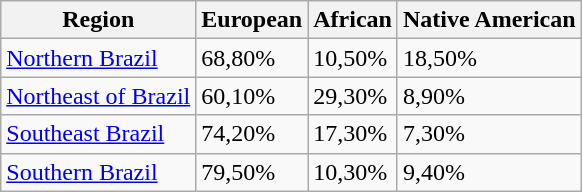<table class="wikitable">
<tr>
<th><strong>Region</strong></th>
<th><strong>European</strong></th>
<th><strong>African</strong></th>
<th><strong>Native American</strong></th>
</tr>
<tr>
<td><a href='#'>Northern Brazil</a></td>
<td>68,80%</td>
<td>10,50%</td>
<td>18,50%</td>
</tr>
<tr>
<td><a href='#'>Northeast of Brazil</a></td>
<td>60,10%</td>
<td>29,30%</td>
<td>8,90%</td>
</tr>
<tr>
<td><a href='#'>Southeast Brazil</a></td>
<td>74,20%</td>
<td>17,30%</td>
<td>7,30%</td>
</tr>
<tr>
<td><a href='#'>Southern Brazil</a></td>
<td>79,50%</td>
<td>10,30%</td>
<td>9,40%</td>
</tr>
</table>
